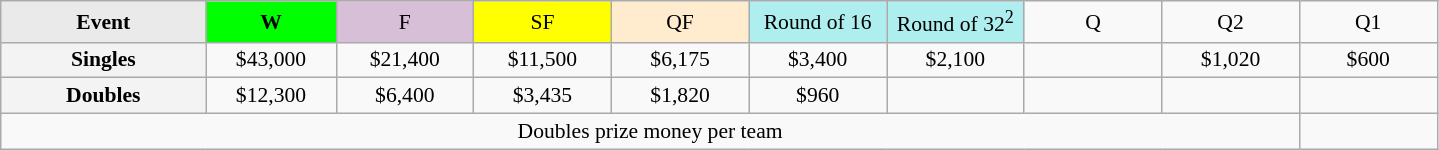<table class=wikitable style=font-size:90%;text-align:center>
<tr>
<td style="width:130px; background:#eaeaea;"><strong>Event</strong></td>
<td style="width:80px; background:lime;"><strong>W</strong></td>
<td style="width:85px; background:thistle;">F</td>
<td style="width:85px; background:#ff0;">SF</td>
<td style="width:85px; background:#ffebcd;">QF</td>
<td style="width:85px; background:#afeeee;">Round of 16</td>
<td style="width:85px; background:#afeeee;">Round of 32<sup>2</sup></td>
<td width=85>Q</td>
<td width=85>Q2</td>
<td width=85>Q1</td>
</tr>
<tr>
<td style="background:#f3f3f3;"><strong>Singles</strong></td>
<td>$43,000</td>
<td>$21,400</td>
<td>$11,500</td>
<td>$6,175</td>
<td>$3,400</td>
<td>$2,100</td>
<td></td>
<td>$1,020</td>
<td>$600</td>
</tr>
<tr>
<td style="background:#f3f3f3;"><strong>Doubles</strong></td>
<td>$12,300</td>
<td>$6,400</td>
<td>$3,435</td>
<td>$1,820</td>
<td>$960</td>
<td></td>
<td></td>
<td></td>
<td></td>
</tr>
<tr>
<td colspan=9>Doubles prize money per team</td>
</tr>
</table>
